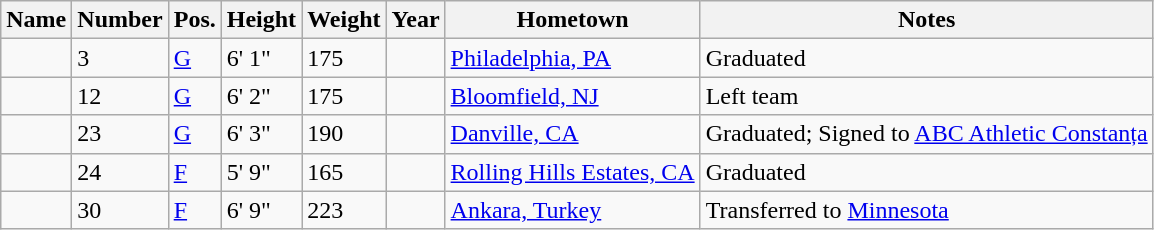<table class="wikitable sortable" border="1">
<tr>
<th>Name</th>
<th>Number</th>
<th>Pos.</th>
<th>Height</th>
<th>Weight</th>
<th>Year</th>
<th>Hometown</th>
<th class="unsortable">Notes</th>
</tr>
<tr>
<td></td>
<td>3</td>
<td><a href='#'>G</a></td>
<td>6' 1"</td>
<td>175</td>
<td></td>
<td><a href='#'>Philadelphia, PA</a></td>
<td>Graduated</td>
</tr>
<tr>
<td></td>
<td>12</td>
<td><a href='#'>G</a></td>
<td>6' 2"</td>
<td>175</td>
<td></td>
<td><a href='#'>Bloomfield, NJ</a></td>
<td>Left team</td>
</tr>
<tr>
<td></td>
<td>23</td>
<td><a href='#'>G</a></td>
<td>6' 3"</td>
<td>190</td>
<td></td>
<td><a href='#'>Danville, CA</a></td>
<td>Graduated; Signed to <a href='#'>ABC Athletic Constanța</a></td>
</tr>
<tr>
<td></td>
<td>24</td>
<td><a href='#'>F</a></td>
<td>5' 9"</td>
<td>165</td>
<td></td>
<td><a href='#'>Rolling Hills Estates, CA</a></td>
<td>Graduated</td>
</tr>
<tr>
<td></td>
<td>30</td>
<td><a href='#'>F</a></td>
<td>6' 9"</td>
<td>223</td>
<td></td>
<td><a href='#'>Ankara, Turkey</a></td>
<td>Transferred to <a href='#'>Minnesota</a></td>
</tr>
</table>
